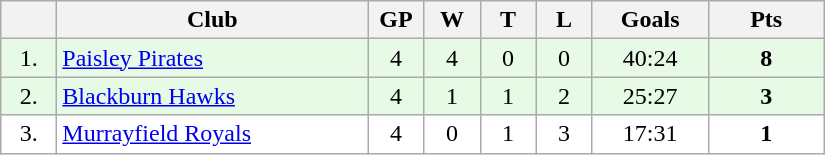<table class="wikitable">
<tr>
<th width="30"></th>
<th width="200">Club</th>
<th width="30">GP</th>
<th width="30">W</th>
<th width="30">T</th>
<th width="30">L</th>
<th width="70">Goals</th>
<th width="70">Pts</th>
</tr>
<tr bgcolor="#e6fae6" align="center">
<td>1.</td>
<td align="left"><a href='#'>Paisley Pirates</a></td>
<td>4</td>
<td>4</td>
<td>0</td>
<td>0</td>
<td>40:24</td>
<td><strong>8</strong></td>
</tr>
<tr bgcolor="#e6fae6" align="center">
<td>2.</td>
<td align="left"><a href='#'>Blackburn Hawks</a></td>
<td>4</td>
<td>1</td>
<td>1</td>
<td>2</td>
<td>25:27</td>
<td><strong>3</strong></td>
</tr>
<tr bgcolor="#FFFFFF" align="center">
<td>3.</td>
<td align="left"><a href='#'>Murrayfield Royals</a></td>
<td>4</td>
<td>0</td>
<td>1</td>
<td>3</td>
<td>17:31</td>
<td><strong>1</strong></td>
</tr>
</table>
